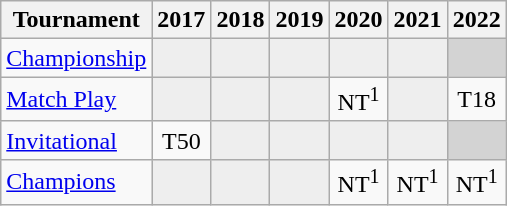<table class="wikitable" style="text-align:center;">
<tr>
<th>Tournament</th>
<th>2017</th>
<th>2018</th>
<th>2019</th>
<th>2020</th>
<th>2021</th>
<th>2022</th>
</tr>
<tr>
<td align="left"><a href='#'>Championship</a></td>
<td style="background:#eeeeee;"></td>
<td style="background:#eeeeee;"></td>
<td style="background:#eeeeee;"></td>
<td style="background:#eeeeee;"></td>
<td style="background:#eeeeee;"></td>
<td colspan=1 style="background:#D3D3D3;"></td>
</tr>
<tr>
<td align="left"><a href='#'>Match Play</a></td>
<td style="background:#eeeeee;"></td>
<td style="background:#eeeeee;"></td>
<td style="background:#eeeeee;"></td>
<td>NT<sup>1</sup></td>
<td style="background:#eeeeee;"></td>
<td>T18</td>
</tr>
<tr>
<td align="left"><a href='#'>Invitational</a></td>
<td>T50</td>
<td style="background:#eeeeee;"></td>
<td style="background:#eeeeee;"></td>
<td style="background:#eeeeee;"></td>
<td style="background:#eeeeee;"></td>
<td colspan=1 style="background:#D3D3D3;"></td>
</tr>
<tr>
<td align="left"><a href='#'>Champions</a></td>
<td style="background:#eeeeee;"></td>
<td style="background:#eeeeee;"></td>
<td style="background:#eeeeee;"></td>
<td>NT<sup>1</sup></td>
<td>NT<sup>1</sup></td>
<td>NT<sup>1</sup></td>
</tr>
</table>
